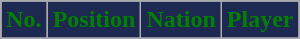<table class="wikitable sortable">
<tr>
<th style="background:#1D2951; color:green;" scope="col">No.</th>
<th style="background:#1D2951; color:green;" scope="col">Position</th>
<th style="background:#1D2951; color:green;" scope="col">Nation</th>
<th style="background:#1D2951; color:green;" scope="col">Player</th>
</tr>
<tr>
</tr>
</table>
